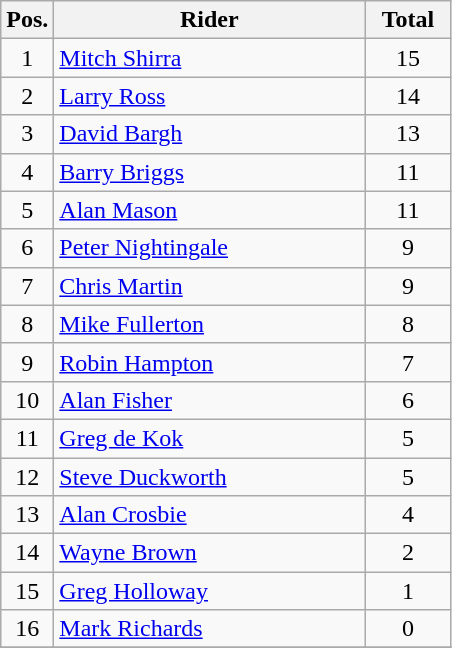<table class=wikitable>
<tr>
<th width=25px>Pos.</th>
<th width=200px>Rider</th>
<th width=50px>Total</th>
</tr>
<tr align=center >
<td>1</td>
<td align=left><a href='#'>Mitch Shirra</a></td>
<td>15</td>
</tr>
<tr align=center >
<td>2</td>
<td align=left><a href='#'>Larry Ross</a></td>
<td>14</td>
</tr>
<tr align=center >
<td>3</td>
<td align=left><a href='#'>David Bargh</a></td>
<td>13</td>
</tr>
<tr align=center>
<td>4</td>
<td align=left><a href='#'>Barry Briggs</a></td>
<td>11</td>
</tr>
<tr align=center>
<td>5</td>
<td align=left><a href='#'>Alan Mason</a></td>
<td>11</td>
</tr>
<tr align=center>
<td>6</td>
<td align=left><a href='#'>Peter Nightingale</a></td>
<td>9</td>
</tr>
<tr align=center>
<td>7</td>
<td align=left><a href='#'>Chris Martin</a></td>
<td>9</td>
</tr>
<tr align=center>
<td>8</td>
<td align=left><a href='#'>Mike Fullerton</a></td>
<td>8</td>
</tr>
<tr align=center>
<td>9</td>
<td align=left><a href='#'>Robin Hampton</a></td>
<td>7</td>
</tr>
<tr align=center>
<td>10</td>
<td align=left><a href='#'>Alan Fisher</a></td>
<td>6</td>
</tr>
<tr align=center>
<td>11</td>
<td align=left><a href='#'>Greg de Kok</a></td>
<td>5</td>
</tr>
<tr align=center>
<td>12</td>
<td align=left><a href='#'>Steve Duckworth</a></td>
<td>5</td>
</tr>
<tr align=center>
<td>13</td>
<td align=left><a href='#'>Alan Crosbie</a></td>
<td>4</td>
</tr>
<tr align=center>
<td>14</td>
<td align=left><a href='#'>Wayne Brown</a></td>
<td>2</td>
</tr>
<tr align=center>
<td>15</td>
<td align=left><a href='#'>Greg Holloway</a></td>
<td>1</td>
</tr>
<tr align=center>
<td>16</td>
<td align=left><a href='#'>Mark Richards</a></td>
<td>0</td>
</tr>
<tr align=center>
</tr>
</table>
